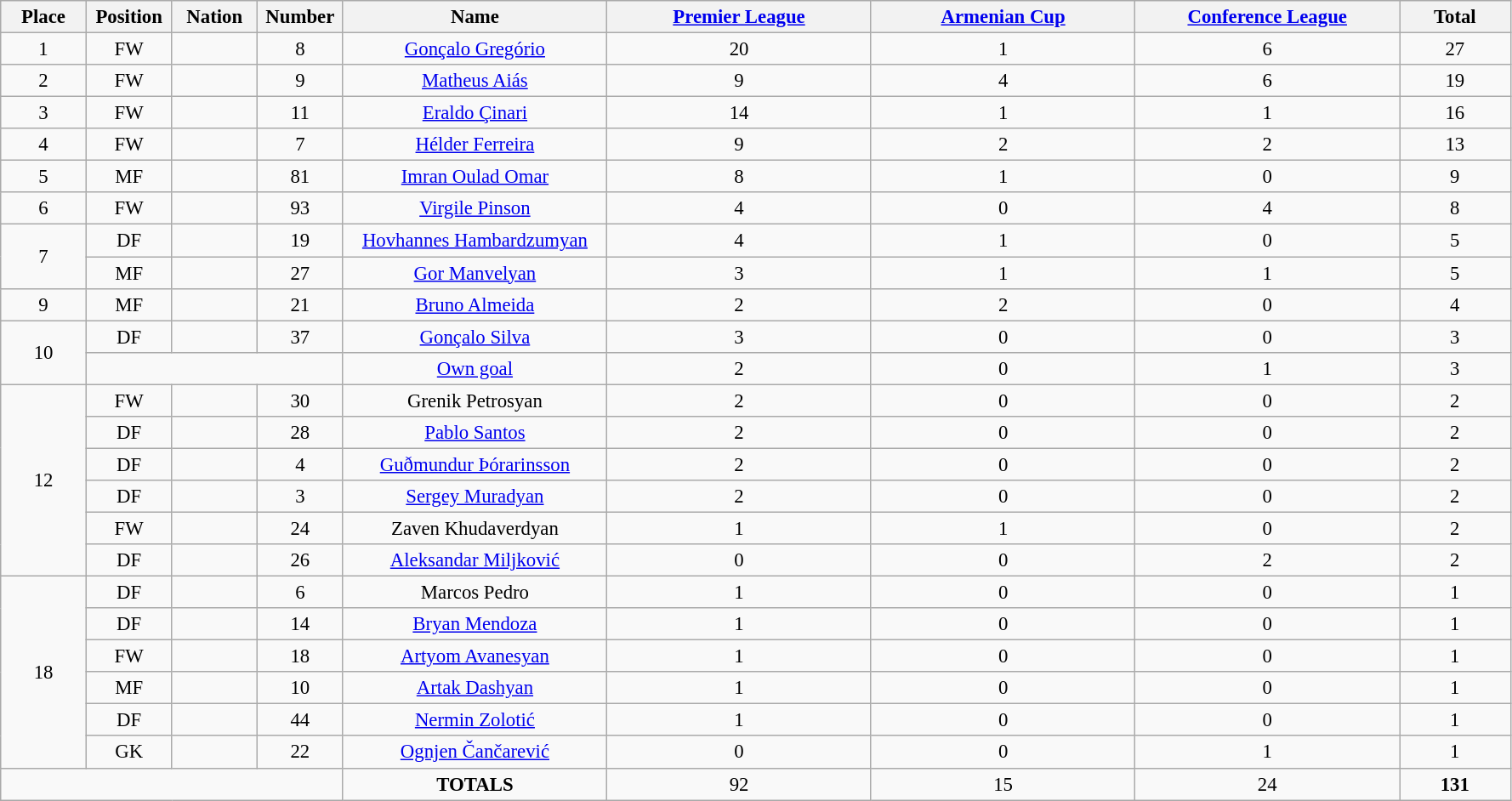<table class="wikitable" style="font-size: 95%; text-align: center;">
<tr>
<th width=60>Place</th>
<th width=60>Position</th>
<th width=60>Nation</th>
<th width=60>Number</th>
<th width=200>Name</th>
<th width=200><a href='#'>Premier League</a></th>
<th width=200><a href='#'>Armenian Cup</a></th>
<th width=200><a href='#'>Conference League</a></th>
<th width=80><strong>Total</strong></th>
</tr>
<tr>
<td>1</td>
<td>FW</td>
<td></td>
<td>8</td>
<td><a href='#'>Gonçalo Gregório</a></td>
<td>20</td>
<td>1</td>
<td>6</td>
<td>27</td>
</tr>
<tr>
<td>2</td>
<td>FW</td>
<td></td>
<td>9</td>
<td><a href='#'>Matheus Aiás</a></td>
<td>9</td>
<td>4</td>
<td>6</td>
<td>19</td>
</tr>
<tr>
<td>3</td>
<td>FW</td>
<td></td>
<td>11</td>
<td><a href='#'>Eraldo Çinari</a></td>
<td>14</td>
<td>1</td>
<td>1</td>
<td>16</td>
</tr>
<tr>
<td>4</td>
<td>FW</td>
<td></td>
<td>7</td>
<td><a href='#'>Hélder Ferreira</a></td>
<td>9</td>
<td>2</td>
<td>2</td>
<td>13</td>
</tr>
<tr>
<td>5</td>
<td>MF</td>
<td></td>
<td>81</td>
<td><a href='#'>Imran Oulad Omar</a></td>
<td>8</td>
<td>1</td>
<td>0</td>
<td>9</td>
</tr>
<tr>
<td>6</td>
<td>FW</td>
<td></td>
<td>93</td>
<td><a href='#'>Virgile Pinson</a></td>
<td>4</td>
<td>0</td>
<td>4</td>
<td>8</td>
</tr>
<tr>
<td rowspan="2">7</td>
<td>DF</td>
<td></td>
<td>19</td>
<td><a href='#'>Hovhannes Hambardzumyan</a></td>
<td>4</td>
<td>1</td>
<td>0</td>
<td>5</td>
</tr>
<tr>
<td>MF</td>
<td></td>
<td>27</td>
<td><a href='#'>Gor Manvelyan</a></td>
<td>3</td>
<td>1</td>
<td>1</td>
<td>5</td>
</tr>
<tr>
<td>9</td>
<td>MF</td>
<td></td>
<td>21</td>
<td><a href='#'>Bruno Almeida</a></td>
<td>2</td>
<td>2</td>
<td>0</td>
<td>4</td>
</tr>
<tr>
<td rowspan="2">10</td>
<td>DF</td>
<td></td>
<td>37</td>
<td><a href='#'>Gonçalo Silva</a></td>
<td>3</td>
<td>0</td>
<td>0</td>
<td>3</td>
</tr>
<tr>
<td colspan="3"></td>
<td><a href='#'>Own goal</a></td>
<td>2</td>
<td>0</td>
<td>1</td>
<td>3</td>
</tr>
<tr>
<td rowspan="6">12</td>
<td>FW</td>
<td></td>
<td>30</td>
<td>Grenik Petrosyan</td>
<td>2</td>
<td>0</td>
<td>0</td>
<td>2</td>
</tr>
<tr>
<td>DF</td>
<td></td>
<td>28</td>
<td><a href='#'>Pablo Santos</a></td>
<td>2</td>
<td>0</td>
<td>0</td>
<td>2</td>
</tr>
<tr>
<td>DF</td>
<td></td>
<td>4</td>
<td><a href='#'>Guðmundur Þórarinsson</a></td>
<td>2</td>
<td>0</td>
<td>0</td>
<td>2</td>
</tr>
<tr>
<td>DF</td>
<td></td>
<td>3</td>
<td><a href='#'>Sergey Muradyan</a></td>
<td>2</td>
<td>0</td>
<td>0</td>
<td>2</td>
</tr>
<tr>
<td>FW</td>
<td></td>
<td>24</td>
<td>Zaven Khudaverdyan</td>
<td>1</td>
<td>1</td>
<td>0</td>
<td>2</td>
</tr>
<tr>
<td>DF</td>
<td></td>
<td>26</td>
<td><a href='#'>Aleksandar Miljković</a></td>
<td>0</td>
<td>0</td>
<td>2</td>
<td>2</td>
</tr>
<tr>
<td rowspan="6">18</td>
<td>DF</td>
<td></td>
<td>6</td>
<td>Marcos Pedro</td>
<td>1</td>
<td>0</td>
<td>0</td>
<td>1</td>
</tr>
<tr>
<td>DF</td>
<td></td>
<td>14</td>
<td><a href='#'>Bryan Mendoza</a></td>
<td>1</td>
<td>0</td>
<td>0</td>
<td>1</td>
</tr>
<tr>
<td>FW</td>
<td></td>
<td>18</td>
<td><a href='#'>Artyom Avanesyan</a></td>
<td>1</td>
<td>0</td>
<td>0</td>
<td>1</td>
</tr>
<tr>
<td>MF</td>
<td></td>
<td>10</td>
<td><a href='#'>Artak Dashyan</a></td>
<td>1</td>
<td>0</td>
<td>0</td>
<td>1</td>
</tr>
<tr>
<td>DF</td>
<td></td>
<td>44</td>
<td><a href='#'>Nermin Zolotić</a></td>
<td>1</td>
<td>0</td>
<td>0</td>
<td>1</td>
</tr>
<tr>
<td>GK</td>
<td></td>
<td>22</td>
<td><a href='#'>Ognjen Čančarević</a></td>
<td>0</td>
<td>0</td>
<td>1</td>
<td>1</td>
</tr>
<tr>
<td colspan="4"></td>
<td><strong>TOTALS</strong></td>
<td>92</td>
<td>15</td>
<td>24</td>
<td><strong>131</strong></td>
</tr>
</table>
